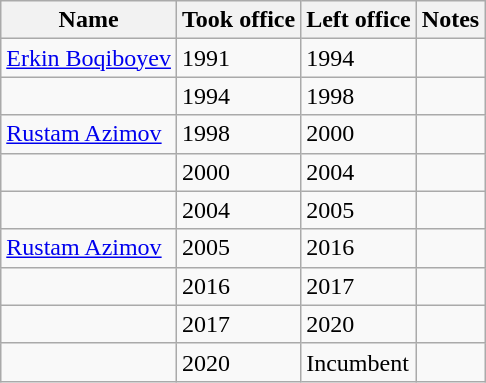<table class="wikitable">
<tr>
<th>Name</th>
<th>Took office</th>
<th>Left office</th>
<th>Notes</th>
</tr>
<tr>
<td><a href='#'>Erkin Boqiboyev</a></td>
<td>1991</td>
<td>1994</td>
<td></td>
</tr>
<tr>
<td></td>
<td>1994</td>
<td>1998</td>
<td></td>
</tr>
<tr>
<td><a href='#'>Rustam Azimov</a></td>
<td>1998</td>
<td>2000</td>
<td></td>
</tr>
<tr>
<td></td>
<td>2000</td>
<td>2004</td>
<td></td>
</tr>
<tr>
<td></td>
<td>2004</td>
<td>2005</td>
<td></td>
</tr>
<tr>
<td><a href='#'>Rustam Azimov</a></td>
<td>2005</td>
<td>2016</td>
<td></td>
</tr>
<tr>
<td></td>
<td>2016</td>
<td>2017</td>
<td></td>
</tr>
<tr>
<td></td>
<td>2017</td>
<td>2020</td>
<td></td>
</tr>
<tr>
<td></td>
<td>2020</td>
<td>Incumbent</td>
<td></td>
</tr>
</table>
